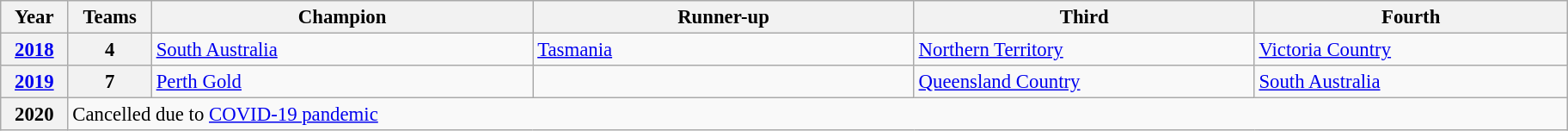<table class="wikitable" style="font-size:95%; width:100%; max-width:80em;">
<tr>
<th scope="col" style="width:1.5em;">Year</th>
<th scope="col" style="width:1.5em; padding:2px;">Teams</th>
<th style="width:13.5em;">Champion</th>
<th style="width:13.5em;">Runner-up</th>
<th style="width:12em;">Third</th>
<th style="width:11em;">Fourth</th>
</tr>
<tr>
<th style="padding:2px;"><a href='#'>2018</a></th>
<th>4</th>
<td><a href='#'>South Australia</a></td>
<td><a href='#'>Tasmania</a></td>
<td><a href='#'>Northern Territory</a></td>
<td><a href='#'>Victoria Country</a></td>
</tr>
<tr>
<th style="padding:2px;"><a href='#'>2019</a></th>
<th>7</th>
<td><a href='#'>Perth Gold</a></td>
<td style=padding-right:1px;"></td>
<td><a href='#'>Queensland Country</a></td>
<td><a href='#'>South Australia</a></td>
</tr>
<tr>
<th style="padding:2px;">2020</th>
<td colspan="5">Cancelled due to <a href='#'>COVID-19 pandemic</a></td>
</tr>
</table>
